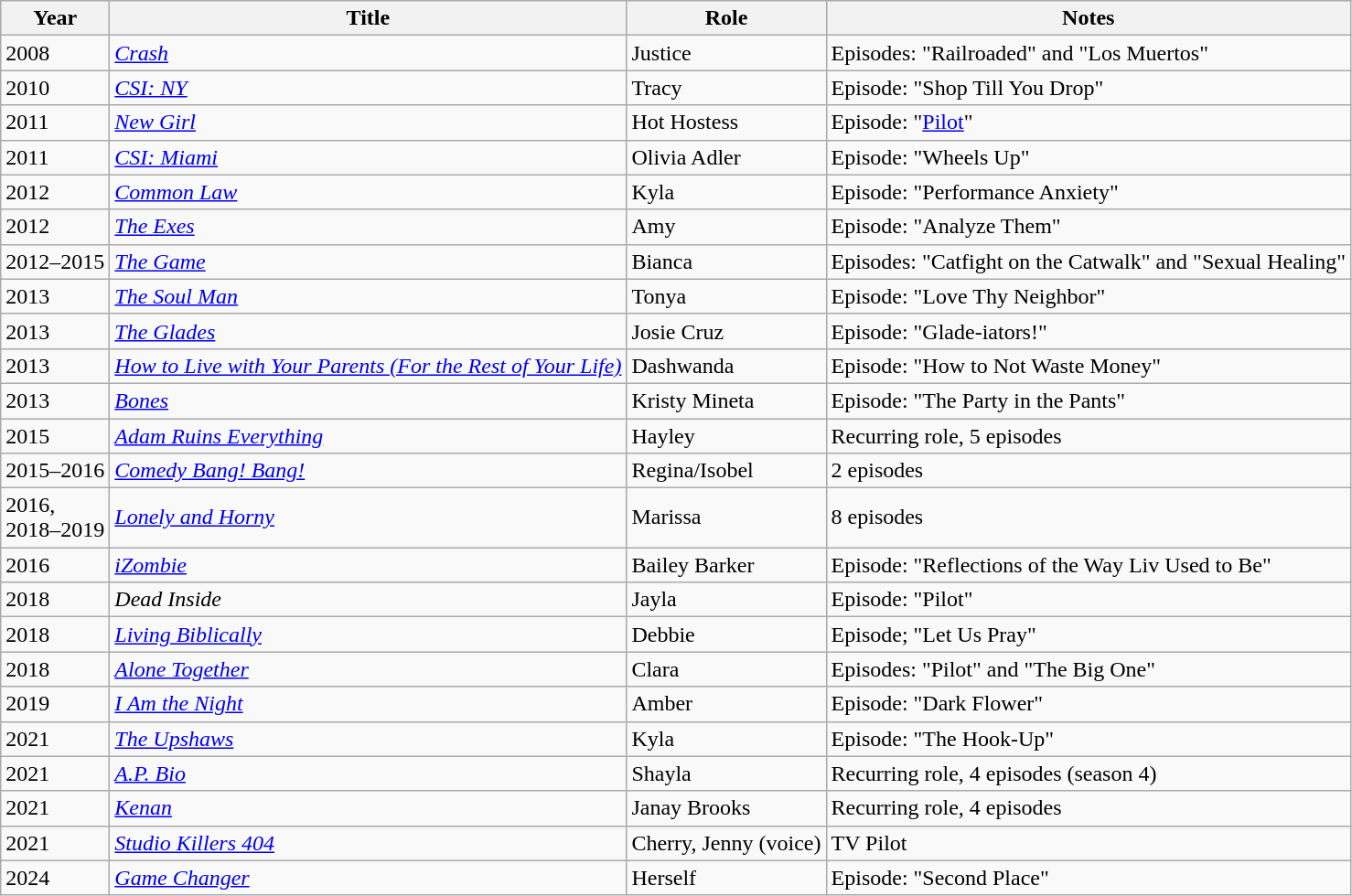<table class="wikitable">
<tr>
<th>Year</th>
<th>Title</th>
<th>Role</th>
<th class="unsortable">Notes</th>
</tr>
<tr>
<td>2008</td>
<td><em><a href='#'>Crash</a></em></td>
<td>Justice</td>
<td>Episodes: "Railroaded" and "Los Muertos"</td>
</tr>
<tr>
<td>2010</td>
<td><em><a href='#'>CSI: NY</a></em></td>
<td>Tracy</td>
<td>Episode: "Shop Till You Drop"</td>
</tr>
<tr>
<td>2011</td>
<td><em><a href='#'>New Girl</a></em></td>
<td>Hot Hostess</td>
<td>Episode: "<a href='#'>Pilot</a>"</td>
</tr>
<tr>
<td>2011</td>
<td><em><a href='#'>CSI: Miami</a></em></td>
<td>Olivia Adler</td>
<td>Episode: "Wheels Up"</td>
</tr>
<tr>
<td>2012</td>
<td><em><a href='#'>Common Law</a></em></td>
<td>Kyla</td>
<td>Episode: "Performance Anxiety"</td>
</tr>
<tr>
<td>2012</td>
<td><em><a href='#'>The Exes</a></em></td>
<td>Amy</td>
<td>Episode: "Analyze Them"</td>
</tr>
<tr>
<td>2012–2015</td>
<td><em><a href='#'>The Game</a></em></td>
<td>Bianca</td>
<td>Episodes: "Catfight on the Catwalk" and "Sexual Healing"</td>
</tr>
<tr>
<td>2013</td>
<td><em><a href='#'>The Soul Man</a></em></td>
<td>Tonya</td>
<td>Episode: "Love Thy Neighbor"</td>
</tr>
<tr>
<td>2013</td>
<td><em><a href='#'>The Glades</a></em></td>
<td>Josie Cruz</td>
<td>Episode: "Glade-iators!"</td>
</tr>
<tr>
<td>2013</td>
<td><em><a href='#'>How to Live with Your Parents (For the Rest of Your Life)</a></em></td>
<td>Dashwanda</td>
<td>Episode: "How to Not Waste Money"</td>
</tr>
<tr>
<td>2013</td>
<td><em><a href='#'>Bones</a></em></td>
<td>Kristy Mineta</td>
<td>Episode: "The Party in the Pants"</td>
</tr>
<tr>
<td>2015</td>
<td><em><a href='#'>Adam Ruins Everything</a></em></td>
<td>Hayley</td>
<td>Recurring role, 5 episodes</td>
</tr>
<tr>
<td>2015–2016</td>
<td><em><a href='#'>Comedy Bang! Bang!</a></em></td>
<td>Regina/Isobel</td>
<td>2 episodes</td>
</tr>
<tr>
<td>2016,<br>2018–2019</td>
<td><em><a href='#'>Lonely and Horny</a></em></td>
<td>Marissa</td>
<td>8 episodes</td>
</tr>
<tr>
<td>2016</td>
<td><em><a href='#'>iZombie</a></em></td>
<td>Bailey Barker</td>
<td>Episode: "Reflections of the Way Liv Used to Be"</td>
</tr>
<tr>
<td>2018</td>
<td><em>Dead Inside</em></td>
<td>Jayla</td>
<td>Episode: "Pilot"</td>
</tr>
<tr>
<td>2018</td>
<td><em><a href='#'>Living Biblically</a></em></td>
<td>Debbie</td>
<td>Episode; "Let Us Pray"</td>
</tr>
<tr>
<td>2018</td>
<td><em><a href='#'>Alone Together</a></em></td>
<td>Clara</td>
<td>Episodes: "Pilot" and "The Big One"</td>
</tr>
<tr>
<td>2019</td>
<td><em><a href='#'>I Am the Night</a></em></td>
<td>Amber</td>
<td>Episode: "Dark Flower"</td>
</tr>
<tr>
<td>2021</td>
<td><em><a href='#'>The Upshaws</a></em></td>
<td>Kyla</td>
<td>Episode: "The Hook-Up"</td>
</tr>
<tr>
<td>2021</td>
<td><em><a href='#'>A.P. Bio</a></em></td>
<td>Shayla</td>
<td>Recurring role, 4 episodes (season 4)</td>
</tr>
<tr>
<td>2021</td>
<td><em><a href='#'>Kenan</a></em></td>
<td>Janay Brooks</td>
<td>Recurring role, 4 episodes</td>
</tr>
<tr>
<td>2021</td>
<td><em><a href='#'>Studio Killers 404</a></em></td>
<td>Cherry, Jenny (voice)</td>
<td>TV Pilot</td>
</tr>
<tr>
<td>2024</td>
<td><em><a href='#'>Game Changer</a></em></td>
<td>Herself</td>
<td>Episode: "Second Place"</td>
</tr>
</table>
